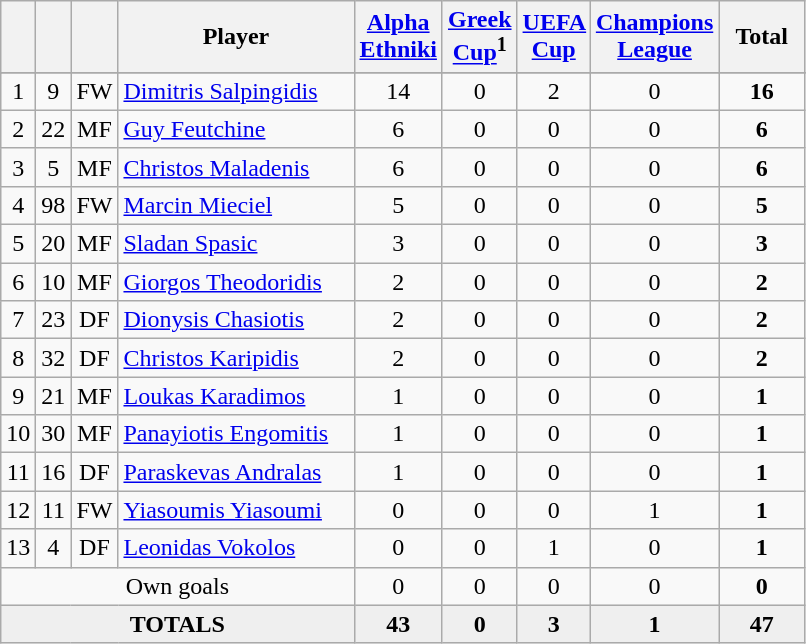<table class="wikitable sortable" style="text-align:center">
<tr>
<th width=5></th>
<th width=5></th>
<th width=5></th>
<th width=150>Player</th>
<th width=30><a href='#'>Alpha Ethniki</a></th>
<th width=30><a href='#'>Greek Cup</a><sup>1</sup></th>
<th width=30px><a href='#'>UEFA Cup</a></th>
<th width=30px><a href='#'>Champions League</a></th>
<th width=50>Total</th>
</tr>
<tr>
</tr>
<tr>
<td>1</td>
<td>9</td>
<td>FW</td>
<td align=left> <a href='#'>Dimitris Salpingidis</a></td>
<td>14</td>
<td>0</td>
<td>2</td>
<td>0</td>
<td><strong>16</strong></td>
</tr>
<tr>
<td>2</td>
<td>22</td>
<td>MF</td>
<td align=left> <a href='#'>Guy Feutchine</a></td>
<td>6</td>
<td>0</td>
<td>0</td>
<td>0</td>
<td><strong>6</strong></td>
</tr>
<tr>
<td>3</td>
<td>5</td>
<td>MF</td>
<td align=left> <a href='#'>Christos Maladenis</a></td>
<td>6</td>
<td>0</td>
<td>0</td>
<td>0</td>
<td><strong>6</strong></td>
</tr>
<tr>
<td>4</td>
<td>98</td>
<td>FW</td>
<td align=left> <a href='#'>Marcin Mieciel</a></td>
<td>5</td>
<td>0</td>
<td>0</td>
<td>0</td>
<td><strong>5</strong></td>
</tr>
<tr>
<td>5</td>
<td>20</td>
<td>MF</td>
<td align=left> <a href='#'>Sladan Spasic</a></td>
<td>3</td>
<td>0</td>
<td>0</td>
<td>0</td>
<td><strong>3</strong></td>
</tr>
<tr>
<td>6</td>
<td>10</td>
<td>MF</td>
<td align=left> <a href='#'>Giorgos Theodoridis</a></td>
<td>2</td>
<td>0</td>
<td>0</td>
<td>0</td>
<td><strong>2</strong></td>
</tr>
<tr>
<td>7</td>
<td>23</td>
<td>DF</td>
<td align=left> <a href='#'>Dionysis Chasiotis</a></td>
<td>2</td>
<td>0</td>
<td>0</td>
<td>0</td>
<td><strong>2</strong></td>
</tr>
<tr>
<td>8</td>
<td>32</td>
<td>DF</td>
<td align=left> <a href='#'>Christos Karipidis</a></td>
<td>2</td>
<td>0</td>
<td>0</td>
<td>0</td>
<td><strong>2</strong></td>
</tr>
<tr>
<td>9</td>
<td>21</td>
<td>MF</td>
<td align=left> <a href='#'>Loukas Karadimos</a></td>
<td>1</td>
<td>0</td>
<td>0</td>
<td>0</td>
<td><strong>1</strong></td>
</tr>
<tr>
<td>10</td>
<td>30</td>
<td>MF</td>
<td align=left> <a href='#'>Panayiotis Engomitis</a></td>
<td>1</td>
<td>0</td>
<td>0</td>
<td>0</td>
<td><strong>1</strong></td>
</tr>
<tr>
<td>11</td>
<td>16</td>
<td>DF</td>
<td align=left> <a href='#'>Paraskevas Andralas</a></td>
<td>1</td>
<td>0</td>
<td>0</td>
<td>0</td>
<td><strong>1</strong></td>
</tr>
<tr>
<td>12</td>
<td>11</td>
<td>FW</td>
<td align=left> <a href='#'>Yiasoumis Yiasoumi</a></td>
<td>0</td>
<td>0</td>
<td>0</td>
<td>1</td>
<td><strong>1</strong></td>
</tr>
<tr>
<td>13</td>
<td>4</td>
<td>DF</td>
<td align=left> <a href='#'>Leonidas Vokolos</a></td>
<td>0</td>
<td>0</td>
<td>1</td>
<td>0</td>
<td><strong>1</strong></td>
</tr>
<tr>
<td colspan="4">Own goals</td>
<td>0</td>
<td>0</td>
<td>0</td>
<td>0</td>
<td><strong>0</strong></td>
</tr>
<tr bgcolor="#EFEFEF">
<td colspan=4><strong>TOTALS</strong></td>
<td><strong>43</strong></td>
<td><strong>0</strong></td>
<td><strong>3</strong></td>
<td><strong>1</strong></td>
<td><strong>47</strong></td>
</tr>
</table>
